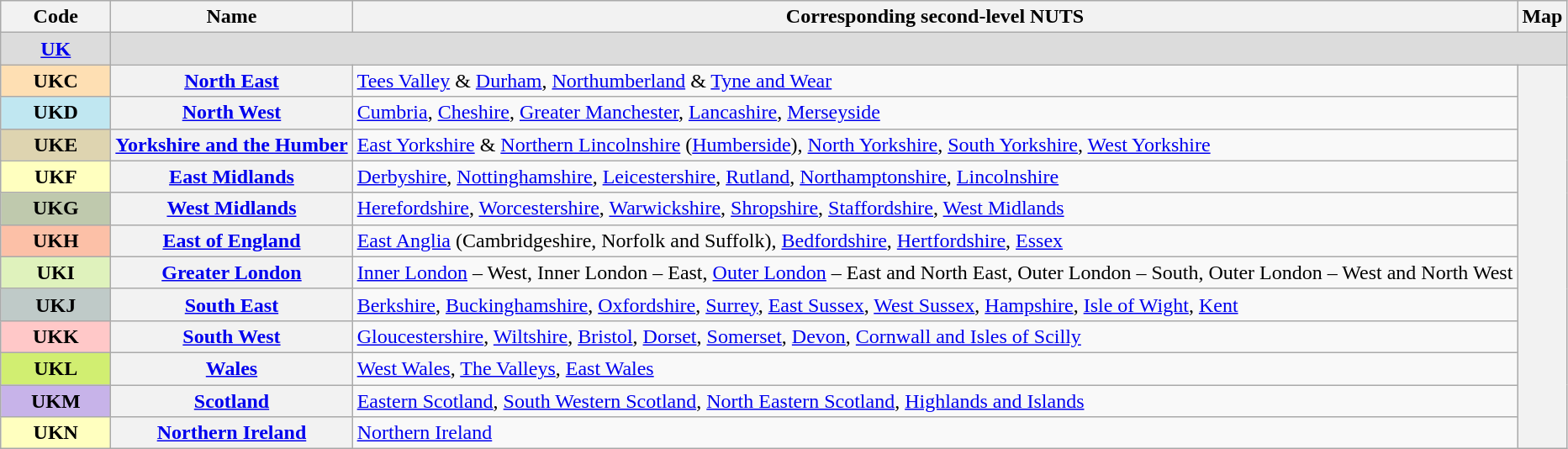<table class="wikitable">
<tr>
<th width="80px";>Code</th>
<th>Name</th>
<th>Corresponding second-level NUTS</th>
<th>Map</th>
</tr>
<tr>
<th style="background: #dcdcdc"><a href='#'>UK</a></th>
<th colspan="6" align="center"; style="background: #dcdcdc"> </th>
</tr>
<tr>
<td style="background: #fedfb3;" align="center"><strong>UKC</strong></td>
<th><a href='#'>North East</a></th>
<td><a href='#'>Tees Valley</a> & <a href='#'>Durham</a>, <a href='#'>Northumberland</a> & <a href='#'>Tyne and Wear</a></td>
<th rowspan="12" align="center"></th>
</tr>
<tr>
<td style="background: #c0e7f1;" align="center"><strong>UKD</strong></td>
<th><a href='#'>North West</a></th>
<td><a href='#'>Cumbria</a>, <a href='#'>Cheshire</a>, <a href='#'>Greater Manchester</a>, <a href='#'>Lancashire</a>, <a href='#'>Merseyside</a></td>
</tr>
<tr>
<td style="background: #ded4b0;" align="center"><strong>UKE</strong></td>
<th><a href='#'>Yorkshire and the Humber</a></th>
<td><a href='#'>East Yorkshire</a> & <a href='#'>Northern Lincolnshire</a> (<a href='#'>Humberside</a>), <a href='#'>North Yorkshire</a>, <a href='#'>South Yorkshire</a>, <a href='#'>West Yorkshire</a></td>
</tr>
<tr>
<td style="background: #ffffbf;" align="center"><strong>UKF</strong></td>
<th><a href='#'>East Midlands</a></th>
<td><a href='#'>Derbyshire</a>, <a href='#'>Nottinghamshire</a>, <a href='#'>Leicestershire</a>, <a href='#'>Rutland</a>, <a href='#'>Northamptonshire</a>, <a href='#'>Lincolnshire</a></td>
</tr>
<tr>
<td style="background: #bfc9ad;" align="center"><strong>UKG</strong></td>
<th><a href='#'>West Midlands</a></th>
<td><a href='#'>Herefordshire</a>, <a href='#'>Worcestershire</a>, <a href='#'>Warwickshire</a>, <a href='#'>Shropshire</a>, <a href='#'>Staffordshire</a>, <a href='#'>West Midlands</a></td>
</tr>
<tr>
<td style="background: #fcc0a7;" align="center"><strong>UKH</strong></td>
<th><a href='#'>East of England</a></th>
<td><a href='#'>East Anglia</a> (Cambridgeshire, Norfolk and Suffolk), <a href='#'>Bedfordshire</a>, <a href='#'>Hertfordshire</a>, <a href='#'>Essex</a></td>
</tr>
<tr>
<td style="background: #dff2bc;" align="center"><strong>UKI</strong></td>
<th><a href='#'>Greater London</a></th>
<td><a href='#'>Inner London</a> – West, Inner London – East, <a href='#'>Outer London</a> – East and North East, Outer London – South, Outer London – West and North West</td>
</tr>
<tr>
<td style="background: #bfcac8;" align="center"><strong>UKJ</strong></td>
<th><a href='#'>South East</a></th>
<td><a href='#'>Berkshire</a>, <a href='#'>Buckinghamshire</a>, <a href='#'>Oxfordshire</a>, <a href='#'>Surrey</a>, <a href='#'>East Sussex</a>, <a href='#'>West Sussex</a>, <a href='#'>Hampshire</a>, <a href='#'>Isle of Wight</a>, <a href='#'>Kent</a></td>
</tr>
<tr>
<td style="background: #ffc8c8;" align="center"><strong>UKK</strong></td>
<th><a href='#'>South West</a></th>
<td><a href='#'>Gloucestershire</a>, <a href='#'>Wiltshire</a>, <a href='#'>Bristol</a>, <a href='#'>Dorset</a>, <a href='#'>Somerset</a>, <a href='#'>Devon</a>, <a href='#'>Cornwall and Isles of Scilly</a></td>
</tr>
<tr>
<td style="background: #d1ee71;" align="center"><strong>UKL</strong></td>
<th><a href='#'>Wales</a></th>
<td><a href='#'>West Wales</a>, <a href='#'>The Valleys</a>, <a href='#'>East Wales</a></td>
</tr>
<tr>
<td style="background: #c7b3e9;" align="center"><strong>UKM</strong></td>
<th><a href='#'>Scotland</a></th>
<td><a href='#'>Eastern Scotland</a>, <a href='#'>South Western Scotland</a>, <a href='#'>North Eastern Scotland</a>, <a href='#'>Highlands and Islands</a></td>
</tr>
<tr>
<td style="background: #ffffbf;" align="center"><strong>UKN</strong></td>
<th><a href='#'>Northern Ireland</a></th>
<td><a href='#'>Northern Ireland</a></td>
</tr>
</table>
